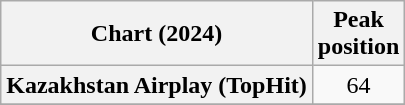<table class="wikitable plainrowheaders" style="text-align:center">
<tr>
<th scope="col">Chart (2024)</th>
<th scope="col">Peak<br>position</th>
</tr>
<tr>
<th scope="row">Kazakhstan Airplay (TopHit)</th>
<td>64</td>
</tr>
<tr>
</tr>
</table>
